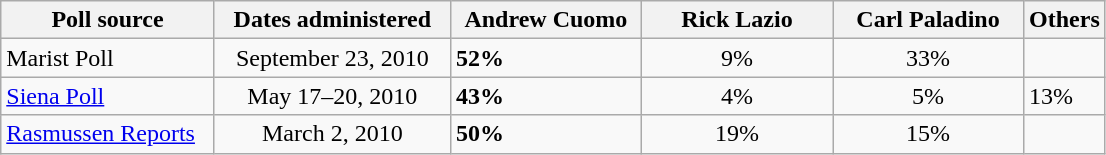<table class="wikitable">
<tr valign=bottom>
<th style="width:135px;">Poll source</th>
<th style="width:150px;">Dates administered</th>
<th style="width:120px;">Andrew Cuomo</th>
<th style="width:120px;">Rick Lazio</th>
<th style="width:120px;">Carl Paladino</th>
<th>Others</th>
</tr>
<tr>
<td>Marist Poll</td>
<td align=center>September 23, 2010</td>
<td><strong>52%</strong></td>
<td align=center>9%</td>
<td align=center>33%</td>
<td></td>
</tr>
<tr>
<td><a href='#'>Siena Poll</a></td>
<td align=center>May 17–20, 2010</td>
<td><strong>43%</strong></td>
<td align=center>4%</td>
<td align=center>5%</td>
<td>13%</td>
</tr>
<tr>
<td><a href='#'>Rasmussen Reports</a></td>
<td align=center>March 2, 2010</td>
<td><strong>50%</strong></td>
<td align=center>19%</td>
<td align=center>15%</td>
<td></td>
</tr>
</table>
